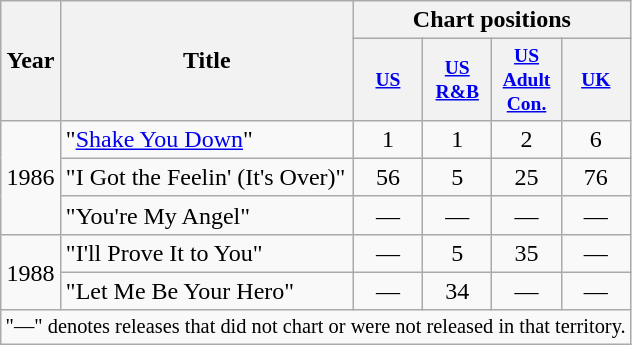<table class="wikitable" style="text-align:center;">
<tr>
<th rowspan="2">Year</th>
<th rowspan="2">Title</th>
<th colspan="4">Chart positions</th>
</tr>
<tr style="font-size:small;">
<th width="40"><a href='#'>US</a><br></th>
<th width="40"><a href='#'>US<br>R&B</a><br></th>
<th width="40"><a href='#'>US Adult Con.</a><br></th>
<th width="40"><a href='#'>UK</a><br></th>
</tr>
<tr>
<td rowspan="3">1986</td>
<td align="left">"<a href='#'>Shake You Down</a>"</td>
<td>1</td>
<td>1</td>
<td>2</td>
<td>6</td>
</tr>
<tr>
<td align="left">"I Got the Feelin' (It's Over)"</td>
<td>56</td>
<td>5</td>
<td>25</td>
<td>76</td>
</tr>
<tr>
<td align="left">"You're My Angel"</td>
<td>—</td>
<td>—</td>
<td>—</td>
<td>—</td>
</tr>
<tr>
<td rowspan="2">1988</td>
<td align="left">"I'll Prove It to You"</td>
<td>—</td>
<td>5</td>
<td>35</td>
<td>—</td>
</tr>
<tr>
<td align="left">"Let Me Be Your Hero"</td>
<td>—</td>
<td>34</td>
<td>—</td>
<td>—</td>
</tr>
<tr>
<td colspan="7" style="text-align:center; font-size:85%;">"—" denotes releases that did not chart or were not released in that territory.</td>
</tr>
</table>
